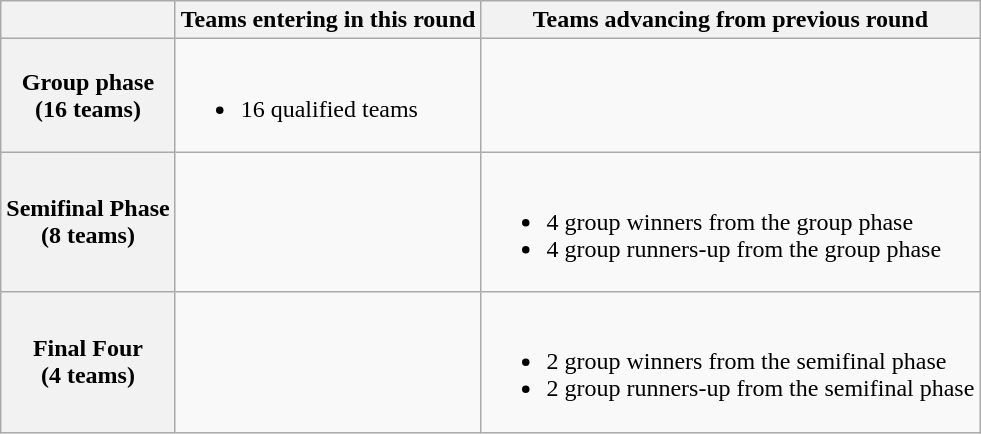<table class="wikitable">
<tr>
<th></th>
<th>Teams entering in this round</th>
<th>Teams advancing from previous round</th>
</tr>
<tr>
<th>Group phase<br>(16 teams)</th>
<td><br><ul><li>16 qualified teams</li></ul></td>
<td></td>
</tr>
<tr>
<th>Semifinal Phase<br>(8 teams)</th>
<td></td>
<td><br><ul><li>4 group winners from the group phase</li><li>4 group runners-up from the group phase</li></ul></td>
</tr>
<tr>
<th>Final Four<br>(4 teams)</th>
<td></td>
<td><br><ul><li>2 group winners from the semifinal phase</li><li>2 group runners-up from the semifinal phase</li></ul></td>
</tr>
</table>
